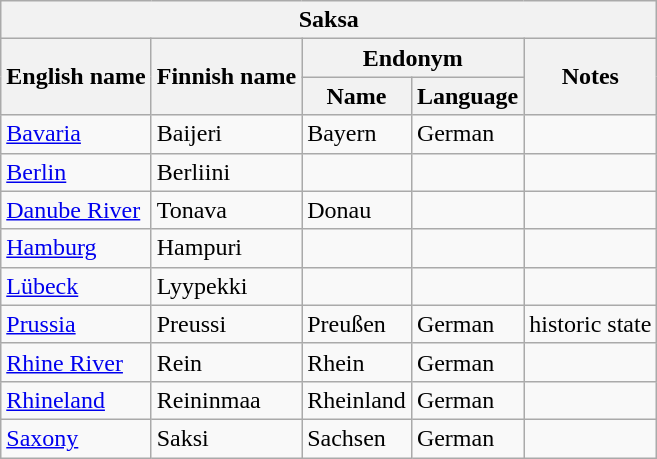<table class="wikitable sortable">
<tr>
<th colspan="5"> Saksa</th>
</tr>
<tr>
<th rowspan="2">English name</th>
<th rowspan="2">Finnish name</th>
<th colspan="2">Endonym</th>
<th rowspan="2">Notes</th>
</tr>
<tr>
<th>Name</th>
<th>Language</th>
</tr>
<tr>
<td><a href='#'>Bavaria</a></td>
<td>Baijeri</td>
<td>Bayern</td>
<td>German</td>
<td></td>
</tr>
<tr>
<td><a href='#'>Berlin</a></td>
<td>Berliini</td>
<td></td>
<td></td>
<td></td>
</tr>
<tr>
<td><a href='#'>Danube River</a></td>
<td>Tonava</td>
<td>Donau</td>
<td></td>
<td></td>
</tr>
<tr>
<td><a href='#'>Hamburg</a></td>
<td>Hampuri</td>
<td></td>
<td></td>
<td></td>
</tr>
<tr>
<td><a href='#'>Lübeck</a></td>
<td>Lyypekki</td>
<td></td>
<td></td>
<td></td>
</tr>
<tr>
<td><a href='#'>Prussia</a></td>
<td>Preussi</td>
<td>Preußen</td>
<td>German</td>
<td>historic state</td>
</tr>
<tr>
<td><a href='#'>Rhine River</a></td>
<td>Rein</td>
<td>Rhein</td>
<td>German</td>
<td></td>
</tr>
<tr>
<td><a href='#'>Rhineland</a></td>
<td>Reininmaa</td>
<td>Rheinland</td>
<td>German</td>
<td></td>
</tr>
<tr>
<td><a href='#'>Saxony</a></td>
<td>Saksi</td>
<td>Sachsen</td>
<td>German</td>
<td></td>
</tr>
</table>
